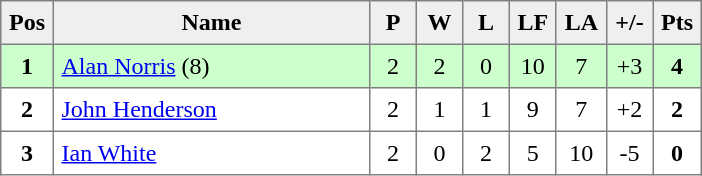<table style=border-collapse:collapse border=1 cellspacing=0 cellpadding=5>
<tr align=center bgcolor=#efefef>
<th width=20>Pos</th>
<th width=200>Name</th>
<th width=20>P</th>
<th width=20>W</th>
<th width=20>L</th>
<th width=20>LF</th>
<th width=20>LA</th>
<th width=20>+/-</th>
<th width=20>Pts</th>
</tr>
<tr align=center style="background: #ccffcc;">
<td><strong>1</strong></td>
<td align="left"> <a href='#'>Alan Norris</a> (8)</td>
<td>2</td>
<td>2</td>
<td>0</td>
<td>10</td>
<td>7</td>
<td>+3</td>
<td><strong>4</strong></td>
</tr>
<tr align=center>
<td><strong>2</strong></td>
<td align="left"> <a href='#'>John Henderson</a></td>
<td>2</td>
<td>1</td>
<td>1</td>
<td>9</td>
<td>7</td>
<td>+2</td>
<td><strong>2</strong></td>
</tr>
<tr align=center>
<td><strong>3</strong></td>
<td align="left"> <a href='#'>Ian White</a></td>
<td>2</td>
<td>0</td>
<td>2</td>
<td>5</td>
<td>10</td>
<td>-5</td>
<td><strong>0</strong></td>
</tr>
</table>
